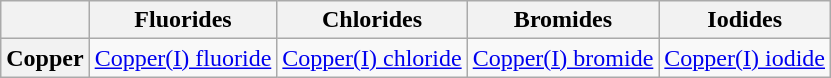<table class="wikitable" style="text-align: center">
<tr>
<th scope="col"></th>
<th scope="col">Fluorides</th>
<th scope="col">Chlorides</th>
<th scope="col">Bromides</th>
<th scope="col">Iodides</th>
</tr>
<tr>
<th>Copper</th>
<td><a href='#'>Copper(I) fluoride</a></td>
<td><a href='#'>Copper(I) chloride</a></td>
<td><a href='#'>Copper(I) bromide</a></td>
<td><a href='#'>Copper(I) iodide</a></td>
</tr>
</table>
